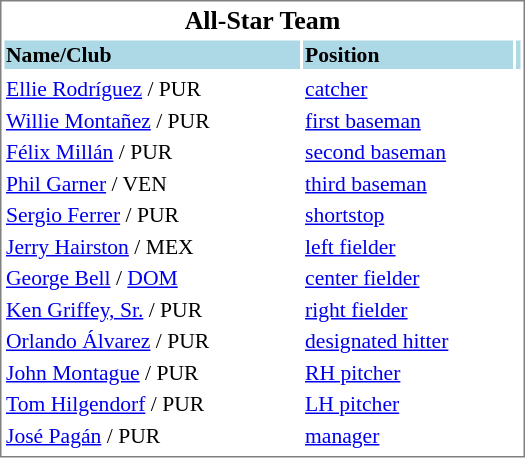<table cellpadding="1" width="350px" style="font-size: 90%; border: 1px solid gray;">
<tr align="center" style="font-size: larger;">
<td colspan="6"><strong>All-Star Team</strong></td>
</tr>
<tr style="background:lightblue;">
<td><strong>Name/Club</strong></td>
<td><strong>Position</strong></td>
<td></td>
</tr>
<tr align="center" style="vertical-align: middle;" style="background:lightblue;">
</tr>
<tr>
<td><a href='#'>Ellie Rodríguez</a> / PUR</td>
<td><a href='#'>catcher</a></td>
</tr>
<tr>
<td><a href='#'>Willie Montañez</a> / PUR</td>
<td><a href='#'>first baseman</a></td>
</tr>
<tr>
<td><a href='#'>Félix Millán</a> / PUR</td>
<td><a href='#'>second baseman</a></td>
</tr>
<tr>
<td><a href='#'>Phil Garner</a> / VEN</td>
<td><a href='#'>third baseman</a></td>
</tr>
<tr>
<td><a href='#'>Sergio Ferrer</a> / PUR</td>
<td><a href='#'>shortstop</a></td>
</tr>
<tr>
<td><a href='#'>Jerry Hairston</a> / MEX</td>
<td><a href='#'>left fielder</a></td>
</tr>
<tr>
<td><a href='#'>George Bell</a> / <a href='#'>DOM</a></td>
<td><a href='#'>center fielder</a></td>
</tr>
<tr>
<td><a href='#'>Ken Griffey, Sr.</a> / PUR</td>
<td><a href='#'>right fielder</a></td>
</tr>
<tr>
<td><a href='#'>Orlando Álvarez</a> / PUR</td>
<td><a href='#'>designated hitter</a></td>
</tr>
<tr>
<td><a href='#'>John Montague</a> / PUR</td>
<td><a href='#'>RH pitcher</a></td>
</tr>
<tr>
<td><a href='#'>Tom Hilgendorf</a> / PUR</td>
<td><a href='#'>LH pitcher</a></td>
</tr>
<tr>
<td><a href='#'>José Pagán</a> / PUR</td>
<td><a href='#'>manager</a></td>
</tr>
<tr>
</tr>
</table>
